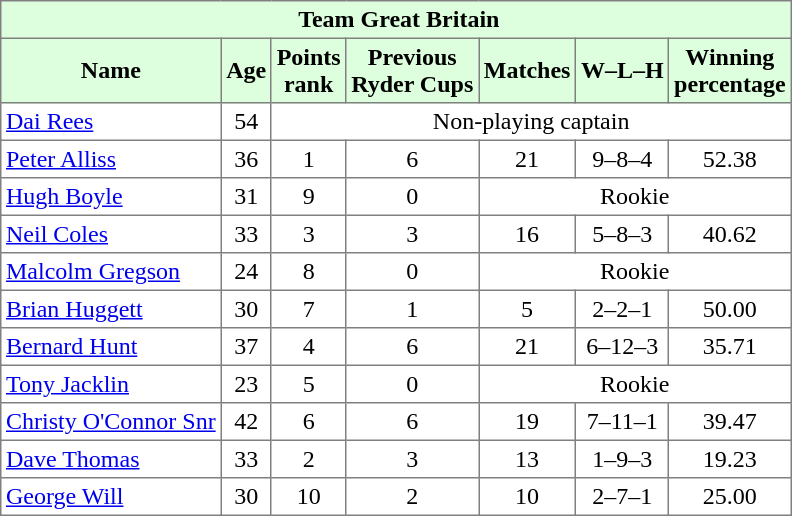<table border="1" cellpadding="3" style="border-collapse: collapse;text-align:center">
<tr style="background:#dfd;">
<td colspan="7"> <strong>Team Great Britain</strong></td>
</tr>
<tr style="background:#dfd;">
<th>Name</th>
<th>Age</th>
<th>Points<br>rank</th>
<th>Previous<br>Ryder Cups</th>
<th>Matches</th>
<th>W–L–H</th>
<th>Winning<br>percentage</th>
</tr>
<tr>
<td align=left> <a href='#'>Dai Rees</a></td>
<td>54</td>
<td colspan="5">Non-playing captain</td>
</tr>
<tr>
<td align=left> <a href='#'>Peter Alliss</a></td>
<td>36</td>
<td>1</td>
<td>6</td>
<td>21</td>
<td>9–8–4</td>
<td>52.38</td>
</tr>
<tr>
<td align=left> <a href='#'>Hugh Boyle</a></td>
<td>31</td>
<td>9</td>
<td>0</td>
<td colspan="3">Rookie</td>
</tr>
<tr>
<td align=left> <a href='#'>Neil Coles</a></td>
<td>33</td>
<td>3</td>
<td>3</td>
<td>16</td>
<td>5–8–3</td>
<td>40.62</td>
</tr>
<tr>
<td align=left> <a href='#'>Malcolm Gregson</a></td>
<td>24</td>
<td>8</td>
<td>0</td>
<td colspan="3">Rookie</td>
</tr>
<tr>
<td align=left> <a href='#'>Brian Huggett</a></td>
<td>30</td>
<td>7</td>
<td>1</td>
<td>5</td>
<td>2–2–1</td>
<td>50.00</td>
</tr>
<tr>
<td align=left> <a href='#'>Bernard Hunt</a></td>
<td>37</td>
<td>4</td>
<td>6</td>
<td>21</td>
<td>6–12–3</td>
<td>35.71</td>
</tr>
<tr>
<td align=left> <a href='#'>Tony Jacklin</a></td>
<td>23</td>
<td>5</td>
<td>0</td>
<td colspan="3">Rookie</td>
</tr>
<tr>
<td align=left> <a href='#'>Christy O'Connor Snr</a></td>
<td>42</td>
<td>6</td>
<td>6</td>
<td>19</td>
<td>7–11–1</td>
<td>39.47</td>
</tr>
<tr>
<td align=left> <a href='#'>Dave Thomas</a></td>
<td>33</td>
<td>2</td>
<td>3</td>
<td>13</td>
<td>1–9–3</td>
<td>19.23</td>
</tr>
<tr>
<td align=left> <a href='#'>George Will</a></td>
<td>30</td>
<td>10</td>
<td>2</td>
<td>10</td>
<td>2–7–1</td>
<td>25.00</td>
</tr>
</table>
